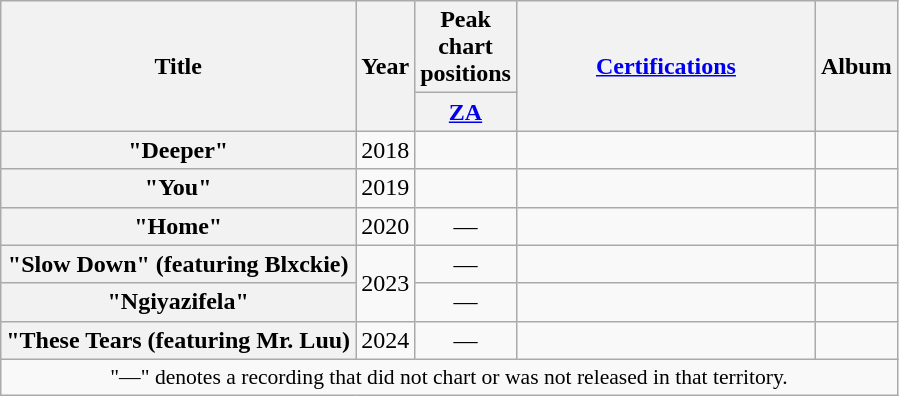<table class="wikitable plainrowheaders" style="text-align:center;">
<tr>
<th scope="col" rowspan="2">Title</th>
<th scope="col" rowspan="2">Year</th>
<th scope="col" colspan="1">Peak chart positions</th>
<th scope="col" rowspan="2" style="width:12em;"><a href='#'>Certifications</a></th>
<th scope="col" rowspan="2">Album</th>
</tr>
<tr>
<th scope="col" style="width:3em;font-size:100%;"><a href='#'>ZA</a><br></th>
</tr>
<tr>
<th scope="row">"Deeper"</th>
<td>2018</td>
<td></td>
<td></td>
<td></td>
</tr>
<tr>
<th scope="row">"You"</th>
<td>2019</td>
<td></td>
<td></td>
<td></td>
</tr>
<tr>
<th scope="row">"Home"</th>
<td>2020</td>
<td>—</td>
<td></td>
<td></td>
</tr>
<tr>
<th scope="row">"Slow Down" (featuring Blxckie)</th>
<td rowspan=2>2023</td>
<td>—</td>
<td></td>
<td></td>
</tr>
<tr>
<th scope="row">"Ngiyazifela"</th>
<td>—</td>
<td></td>
<td></td>
</tr>
<tr>
<th scope="row">"These Tears (featuring Mr. Luu)</th>
<td>2024</td>
<td>—</td>
<td></td>
<td></td>
</tr>
<tr>
<td colspan="8" style="font-size:90%">"—" denotes a recording that did not chart or was not released in that territory.</td>
</tr>
</table>
